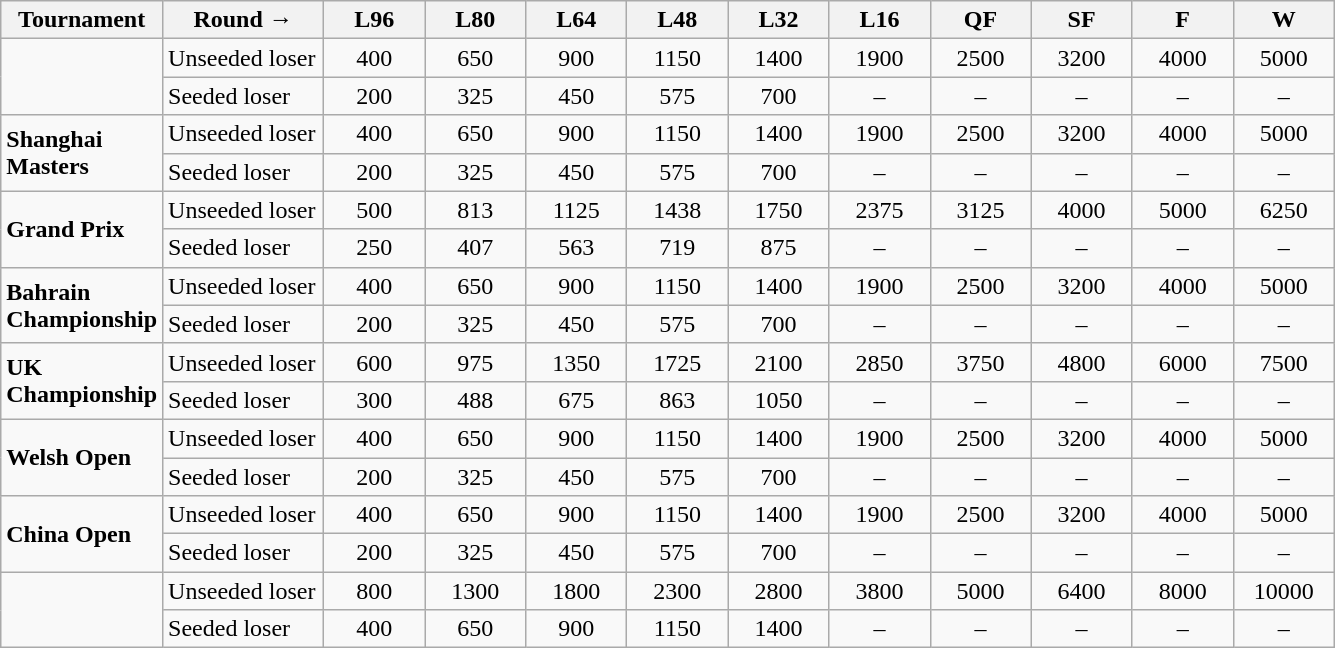<table class="wikitable" style="font-size: 100%; text-align:center">
<tr>
<th width=60>Tournament</th>
<th width=100>Round →</th>
<th width=60><strong>L96</strong></th>
<th width=60><strong>L80</strong></th>
<th width=60><strong>L64</strong></th>
<th width=60><strong>L48</strong></th>
<th width=60><strong>L32</strong></th>
<th width=60><strong>L16</strong></th>
<th width=60><strong>QF</strong></th>
<th width=60><strong>SF</strong></th>
<th width=60><strong>F</strong></th>
<th width=60><strong>W</strong></th>
</tr>
<tr>
<td rowspan="2" align="left"></td>
<td align="left">Unseeded loser</td>
<td>400</td>
<td>650</td>
<td>900</td>
<td>1150</td>
<td>1400</td>
<td>1900</td>
<td>2500</td>
<td>3200</td>
<td>4000</td>
<td>5000</td>
</tr>
<tr>
<td align="left">Seeded loser</td>
<td>200</td>
<td>325</td>
<td>450</td>
<td>575</td>
<td>700</td>
<td>–</td>
<td>–</td>
<td>–</td>
<td>–</td>
<td>–</td>
</tr>
<tr>
<td rowspan="2" align="left"><strong>Shanghai Masters</strong></td>
<td align="left">Unseeded loser</td>
<td>400</td>
<td>650</td>
<td>900</td>
<td>1150</td>
<td>1400</td>
<td>1900</td>
<td>2500</td>
<td>3200</td>
<td>4000</td>
<td>5000</td>
</tr>
<tr>
<td align="left">Seeded loser</td>
<td>200</td>
<td>325</td>
<td>450</td>
<td>575</td>
<td>700</td>
<td>–</td>
<td>–</td>
<td>–</td>
<td>–</td>
<td>–</td>
</tr>
<tr>
<td rowspan="2" align="left"><strong>Grand Prix</strong></td>
<td align="left">Unseeded loser</td>
<td>500</td>
<td>813</td>
<td>1125</td>
<td>1438</td>
<td>1750</td>
<td>2375</td>
<td>3125</td>
<td>4000</td>
<td>5000</td>
<td>6250</td>
</tr>
<tr>
<td align="left">Seeded loser</td>
<td>250</td>
<td>407</td>
<td>563</td>
<td>719</td>
<td>875</td>
<td>–</td>
<td>–</td>
<td>–</td>
<td>–</td>
<td>–</td>
</tr>
<tr>
<td rowspan="2" align="left"><strong>Bahrain Championship</strong></td>
<td align="left">Unseeded loser</td>
<td>400</td>
<td>650</td>
<td>900</td>
<td>1150</td>
<td>1400</td>
<td>1900</td>
<td>2500</td>
<td>3200</td>
<td>4000</td>
<td>5000</td>
</tr>
<tr>
<td align="left">Seeded loser</td>
<td>200</td>
<td>325</td>
<td>450</td>
<td>575</td>
<td>700</td>
<td>–</td>
<td>–</td>
<td>–</td>
<td>–</td>
<td>–</td>
</tr>
<tr>
<td rowspan="2" align="left"><strong>UK Championship</strong></td>
<td align="left">Unseeded loser</td>
<td>600</td>
<td>975</td>
<td>1350</td>
<td>1725</td>
<td>2100</td>
<td>2850</td>
<td>3750</td>
<td>4800</td>
<td>6000</td>
<td>7500</td>
</tr>
<tr>
<td align="left">Seeded loser</td>
<td>300</td>
<td>488</td>
<td>675</td>
<td>863</td>
<td>1050</td>
<td>–</td>
<td>–</td>
<td>–</td>
<td>–</td>
<td>–</td>
</tr>
<tr>
<td rowspan="2" align="left"><strong>Welsh Open</strong></td>
<td align="left">Unseeded loser</td>
<td>400</td>
<td>650</td>
<td>900</td>
<td>1150</td>
<td>1400</td>
<td>1900</td>
<td>2500</td>
<td>3200</td>
<td>4000</td>
<td>5000</td>
</tr>
<tr>
<td align="left">Seeded loser</td>
<td>200</td>
<td>325</td>
<td>450</td>
<td>575</td>
<td>700</td>
<td>–</td>
<td>–</td>
<td>–</td>
<td>–</td>
<td>–</td>
</tr>
<tr>
<td rowspan="2" align="left"><strong>China Open</strong></td>
<td align="left">Unseeded loser</td>
<td>400</td>
<td>650</td>
<td>900</td>
<td>1150</td>
<td>1400</td>
<td>1900</td>
<td>2500</td>
<td>3200</td>
<td>4000</td>
<td>5000</td>
</tr>
<tr>
<td align="left">Seeded loser</td>
<td>200</td>
<td>325</td>
<td>450</td>
<td>575</td>
<td>700</td>
<td>–</td>
<td>–</td>
<td>–</td>
<td>–</td>
<td>–</td>
</tr>
<tr>
<td rowspan="2" align="left"></td>
<td align="left">Unseeded loser</td>
<td>800</td>
<td>1300</td>
<td>1800</td>
<td>2300</td>
<td>2800</td>
<td>3800</td>
<td>5000</td>
<td>6400</td>
<td>8000</td>
<td>10000</td>
</tr>
<tr>
<td align="left">Seeded loser</td>
<td>400</td>
<td>650</td>
<td>900</td>
<td>1150</td>
<td>1400</td>
<td>–</td>
<td>–</td>
<td>–</td>
<td>–</td>
<td>–</td>
</tr>
</table>
